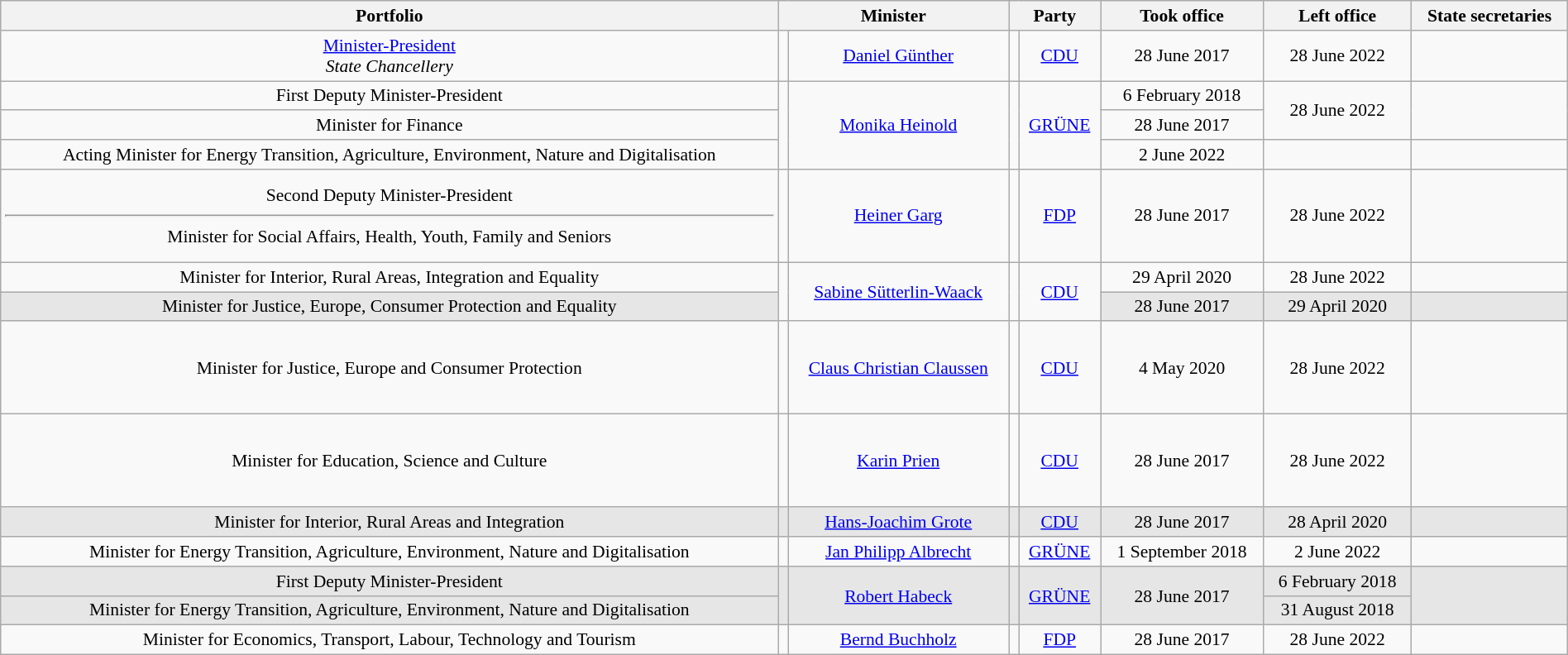<table class=wikitable style="width:100%; text-align:center; font-size:90%">
<tr>
<th>Portfolio</th>
<th colspan=2>Minister</th>
<th colspan=2>Party</th>
<th>Took office</th>
<th>Left office</th>
<th>State secretaries</th>
</tr>
<tr>
<td><a href='#'>Minister-President</a><br><em>State Chancellery</em></td>
<td></td>
<td><a href='#'>Daniel Günther</a><br></td>
<td bgcolor=></td>
<td><a href='#'>CDU</a></td>
<td>28 June 2017</td>
<td>28 June 2022</td>
<td></td>
</tr>
<tr>
<td>First Deputy Minister-President</td>
<td rowspan=3></td>
<td rowspan=3><a href='#'>Monika Heinold</a><br></td>
<td rowspan=3 bgcolor=></td>
<td rowspan=3><a href='#'>GRÜNE</a></td>
<td>6 February 2018</td>
<td rowspan=2>28 June 2022</td>
<td rowspan=2></td>
</tr>
<tr>
<td>Minister for Finance</td>
<td>28 June 2017</td>
</tr>
<tr>
<td>Acting Minister for Energy Transition, Agriculture, Environment, Nature and Digitalisation</td>
<td>2 June 2022</td>
<td></td>
</tr>
<tr style="height:75px">
<td>Second Deputy Minister-President<hr>Minister for Social Affairs, Health, Youth, Family and Seniors</td>
<td></td>
<td><a href='#'>Heiner Garg</a><br></td>
<td bgcolor=></td>
<td><a href='#'>FDP</a></td>
<td>28 June 2017</td>
<td>28 June 2022</td>
<td></td>
</tr>
<tr>
<td>Minister for Interior, Rural Areas, Integration and Equality</td>
<td rowspan=2></td>
<td rowspan=2><a href='#'>Sabine Sütterlin-Waack</a><br></td>
<td rowspan=2 bgcolor=></td>
<td rowspan=2><a href='#'>CDU</a></td>
<td>29 April 2020</td>
<td>28 June 2022</td>
<td></td>
</tr>
<tr style="background-color:#E6E6E6">
<td>Minister for Justice, Europe, Consumer Protection and Equality</td>
<td>28 June 2017</td>
<td>29 April 2020</td>
<td></td>
</tr>
<tr style="height:75px">
<td>Minister for Justice, Europe and Consumer Protection</td>
<td></td>
<td><a href='#'>Claus Christian Claussen</a><br></td>
<td bgcolor=></td>
<td><a href='#'>CDU</a></td>
<td>4 May 2020</td>
<td>28 June 2022</td>
<td></td>
</tr>
<tr style="height:75px">
<td>Minister for Education, Science and Culture</td>
<td></td>
<td><a href='#'>Karin Prien</a><br></td>
<td bgcolor=></td>
<td><a href='#'>CDU</a></td>
<td>28 June 2017</td>
<td>28 June 2022</td>
<td></td>
</tr>
<tr style="background-color:#E6E6E6">
<td>Minister for Interior, Rural Areas and Integration</td>
<td></td>
<td><a href='#'>Hans-Joachim Grote</a><br></td>
<td bgcolor=></td>
<td><a href='#'>CDU</a></td>
<td>28 June 2017</td>
<td>28 April 2020</td>
<td></td>
</tr>
<tr>
<td>Minister for Energy Transition, Agriculture, Environment, Nature and Digitalisation</td>
<td></td>
<td><a href='#'>Jan Philipp Albrecht</a><br></td>
<td bgcolor=></td>
<td><a href='#'>GRÜNE</a></td>
<td>1 September 2018</td>
<td>2 June 2022</td>
<td></td>
</tr>
<tr style="background-color:#E6E6E6">
<td>First Deputy Minister-President</td>
<td rowspan=2></td>
<td rowspan=2><a href='#'>Robert Habeck</a><br></td>
<td rowspan=2 bgcolor=></td>
<td rowspan=2><a href='#'>GRÜNE</a></td>
<td rowspan=2>28 June 2017</td>
<td>6 February 2018</td>
<td rowspan=2></td>
</tr>
<tr style="background-color:#E6E6E6">
<td>Minister for Energy Transition, Agriculture, Environment, Nature and Digitalisation</td>
<td>31 August 2018</td>
</tr>
<tr>
<td>Minister for Economics, Transport, Labour, Technology and Tourism</td>
<td></td>
<td><a href='#'>Bernd Buchholz</a><br></td>
<td bgcolor=></td>
<td><a href='#'>FDP</a></td>
<td>28 June 2017</td>
<td>28 June 2022</td>
<td></td>
</tr>
</table>
